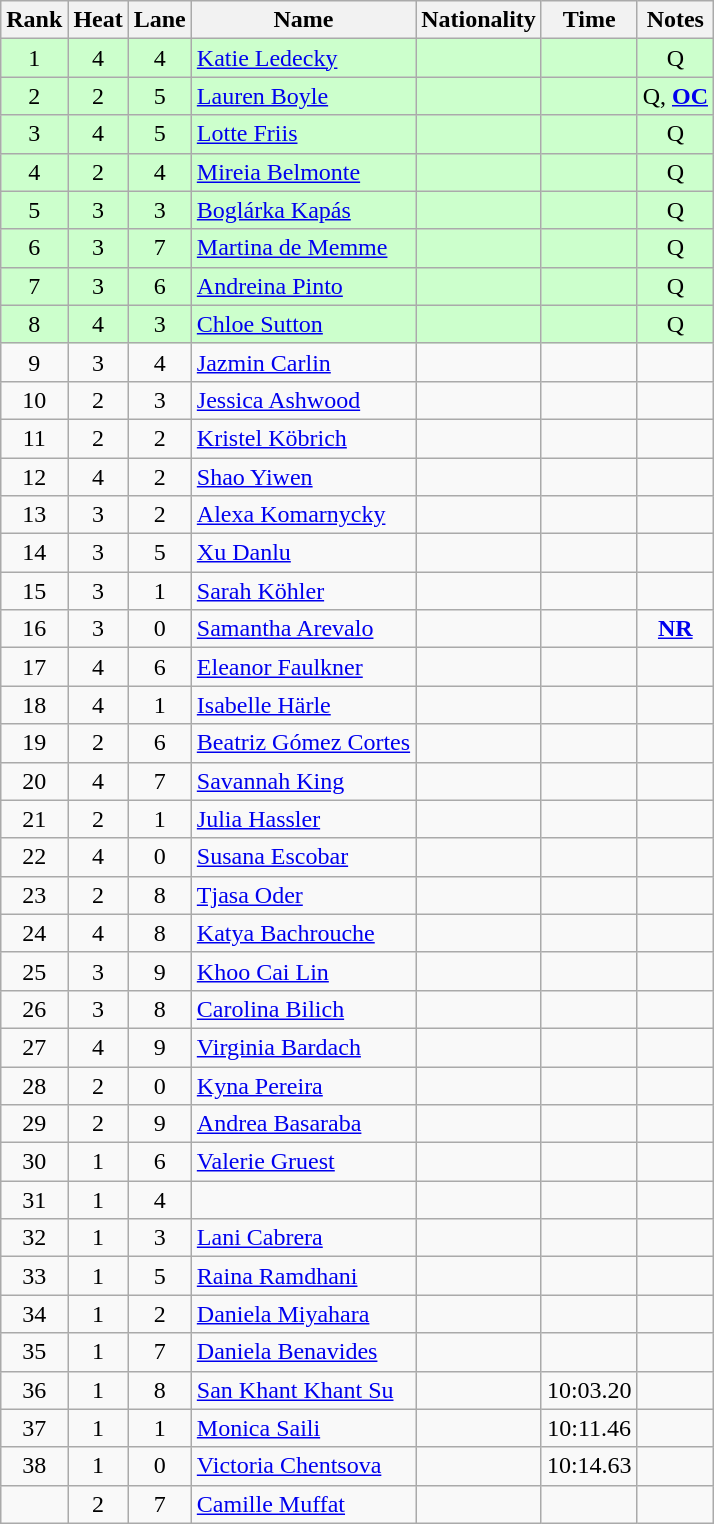<table class="wikitable sortable" style="text-align:center">
<tr>
<th>Rank</th>
<th>Heat</th>
<th>Lane</th>
<th>Name</th>
<th>Nationality</th>
<th>Time</th>
<th>Notes</th>
</tr>
<tr bgcolor=ccffcc>
<td>1</td>
<td>4</td>
<td>4</td>
<td align=left><a href='#'>Katie Ledecky</a></td>
<td align=left></td>
<td></td>
<td>Q</td>
</tr>
<tr bgcolor=ccffcc>
<td>2</td>
<td>2</td>
<td>5</td>
<td align=left><a href='#'>Lauren Boyle</a></td>
<td align=left></td>
<td></td>
<td>Q, <strong><a href='#'>OC</a></strong></td>
</tr>
<tr bgcolor=ccffcc>
<td>3</td>
<td>4</td>
<td>5</td>
<td align=left><a href='#'>Lotte Friis</a></td>
<td align=left></td>
<td></td>
<td>Q</td>
</tr>
<tr bgcolor=ccffcc>
<td>4</td>
<td>2</td>
<td>4</td>
<td align=left><a href='#'>Mireia Belmonte</a></td>
<td align=left></td>
<td></td>
<td>Q</td>
</tr>
<tr bgcolor=ccffcc>
<td>5</td>
<td>3</td>
<td>3</td>
<td align=left><a href='#'>Boglárka Kapás</a></td>
<td align=left></td>
<td></td>
<td>Q</td>
</tr>
<tr bgcolor=ccffcc>
<td>6</td>
<td>3</td>
<td>7</td>
<td align=left><a href='#'>Martina de Memme</a></td>
<td align=left></td>
<td></td>
<td>Q</td>
</tr>
<tr bgcolor=ccffcc>
<td>7</td>
<td>3</td>
<td>6</td>
<td align=left><a href='#'>Andreina Pinto</a></td>
<td align=left></td>
<td></td>
<td>Q</td>
</tr>
<tr bgcolor=ccffcc>
<td>8</td>
<td>4</td>
<td>3</td>
<td align=left><a href='#'>Chloe Sutton</a></td>
<td align=left></td>
<td></td>
<td>Q</td>
</tr>
<tr>
<td>9</td>
<td>3</td>
<td>4</td>
<td align=left><a href='#'>Jazmin Carlin</a></td>
<td align=left></td>
<td></td>
<td></td>
</tr>
<tr>
<td>10</td>
<td>2</td>
<td>3</td>
<td align=left><a href='#'>Jessica Ashwood</a></td>
<td align=left></td>
<td></td>
<td></td>
</tr>
<tr>
<td>11</td>
<td>2</td>
<td>2</td>
<td align=left><a href='#'>Kristel Köbrich</a></td>
<td align=left></td>
<td></td>
<td></td>
</tr>
<tr>
<td>12</td>
<td>4</td>
<td>2</td>
<td align=left><a href='#'>Shao Yiwen</a></td>
<td align=left></td>
<td></td>
<td></td>
</tr>
<tr>
<td>13</td>
<td>3</td>
<td>2</td>
<td align=left><a href='#'>Alexa Komarnycky</a></td>
<td align=left></td>
<td></td>
<td></td>
</tr>
<tr>
<td>14</td>
<td>3</td>
<td>5</td>
<td align=left><a href='#'>Xu Danlu</a></td>
<td align=left></td>
<td></td>
<td></td>
</tr>
<tr>
<td>15</td>
<td>3</td>
<td>1</td>
<td align=left><a href='#'>Sarah Köhler</a></td>
<td align=left></td>
<td></td>
<td></td>
</tr>
<tr>
<td>16</td>
<td>3</td>
<td>0</td>
<td align=left><a href='#'>Samantha Arevalo</a></td>
<td align=left></td>
<td></td>
<td><strong><a href='#'>NR</a></strong></td>
</tr>
<tr>
<td>17</td>
<td>4</td>
<td>6</td>
<td align=left><a href='#'>Eleanor Faulkner</a></td>
<td align=left></td>
<td></td>
<td></td>
</tr>
<tr>
<td>18</td>
<td>4</td>
<td>1</td>
<td align=left><a href='#'>Isabelle Härle</a></td>
<td align=left></td>
<td></td>
<td></td>
</tr>
<tr>
<td>19</td>
<td>2</td>
<td>6</td>
<td align=left><a href='#'>Beatriz Gómez Cortes</a></td>
<td align=left></td>
<td></td>
<td></td>
</tr>
<tr>
<td>20</td>
<td>4</td>
<td>7</td>
<td align=left><a href='#'>Savannah King</a></td>
<td align=left></td>
<td></td>
<td></td>
</tr>
<tr>
<td>21</td>
<td>2</td>
<td>1</td>
<td align=left><a href='#'>Julia Hassler</a></td>
<td align=left></td>
<td></td>
<td></td>
</tr>
<tr>
<td>22</td>
<td>4</td>
<td>0</td>
<td align=left><a href='#'>Susana Escobar</a></td>
<td align=left></td>
<td></td>
<td></td>
</tr>
<tr>
<td>23</td>
<td>2</td>
<td>8</td>
<td align=left><a href='#'>Tjasa Oder</a></td>
<td align=left></td>
<td></td>
<td></td>
</tr>
<tr>
<td>24</td>
<td>4</td>
<td>8</td>
<td align=left><a href='#'>Katya Bachrouche</a></td>
<td align=left></td>
<td></td>
<td></td>
</tr>
<tr>
<td>25</td>
<td>3</td>
<td>9</td>
<td align=left><a href='#'>Khoo Cai Lin</a></td>
<td align=left></td>
<td></td>
<td></td>
</tr>
<tr>
<td>26</td>
<td>3</td>
<td>8</td>
<td align=left><a href='#'>Carolina Bilich</a></td>
<td align=left></td>
<td></td>
<td></td>
</tr>
<tr>
<td>27</td>
<td>4</td>
<td>9</td>
<td align=left><a href='#'>Virginia Bardach</a></td>
<td align=left></td>
<td></td>
<td></td>
</tr>
<tr>
<td>28</td>
<td>2</td>
<td>0</td>
<td align=left><a href='#'>Kyna Pereira</a></td>
<td align=left></td>
<td></td>
<td></td>
</tr>
<tr>
<td>29</td>
<td>2</td>
<td>9</td>
<td align=left><a href='#'>Andrea Basaraba</a></td>
<td align=left></td>
<td></td>
<td></td>
</tr>
<tr>
<td>30</td>
<td>1</td>
<td>6</td>
<td align=left><a href='#'>Valerie Gruest</a></td>
<td align=left></td>
<td></td>
<td></td>
</tr>
<tr>
<td>31</td>
<td>1</td>
<td>4</td>
<td align=left></td>
<td align=left></td>
<td></td>
<td></td>
</tr>
<tr>
<td>32</td>
<td>1</td>
<td>3</td>
<td align=left><a href='#'>Lani Cabrera</a></td>
<td align=left></td>
<td></td>
<td></td>
</tr>
<tr>
<td>33</td>
<td>1</td>
<td>5</td>
<td align=left><a href='#'>Raina Ramdhani</a></td>
<td align=left></td>
<td></td>
<td></td>
</tr>
<tr>
<td>34</td>
<td>1</td>
<td>2</td>
<td align=left><a href='#'>Daniela Miyahara</a></td>
<td align=left></td>
<td></td>
<td></td>
</tr>
<tr>
<td>35</td>
<td>1</td>
<td>7</td>
<td align=left><a href='#'>Daniela Benavides</a></td>
<td align=left></td>
<td></td>
<td></td>
</tr>
<tr>
<td>36</td>
<td>1</td>
<td>8</td>
<td align=left><a href='#'>San Khant Khant Su</a></td>
<td align=left></td>
<td>10:03.20</td>
<td></td>
</tr>
<tr>
<td>37</td>
<td>1</td>
<td>1</td>
<td align=left><a href='#'>Monica Saili</a></td>
<td align=left></td>
<td>10:11.46</td>
<td></td>
</tr>
<tr>
<td>38</td>
<td>1</td>
<td>0</td>
<td align=left><a href='#'>Victoria Chentsova</a></td>
<td align=left></td>
<td>10:14.63</td>
<td></td>
</tr>
<tr>
<td></td>
<td>2</td>
<td>7</td>
<td align=left><a href='#'>Camille Muffat</a></td>
<td align=left></td>
<td></td>
<td></td>
</tr>
</table>
